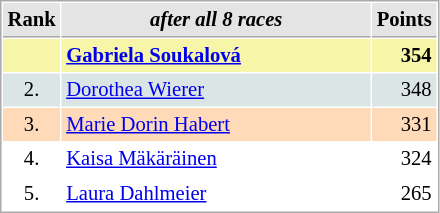<table cellspacing="1" cellpadding="3" style="border:1px solid #aaa; font-size:86%;">
<tr style="background:#e4e4e4;">
<th style="border-bottom:1px solid #aaa; width:10px;">Rank</th>
<th style="border-bottom:1px solid #aaa; width:200px; white-space:nowrap;"><em>after all 8 races</em></th>
<th style="border-bottom:1px solid #aaa; width:20px;">Points</th>
</tr>
<tr style="background:#f7f6a8;">
<td style="text-align:center"></td>
<td> <strong><a href='#'>Gabriela Soukalová</a></strong></td>
<td style="text-align:right"><strong>354</strong></td>
</tr>
<tr style="background:#dce5e5;">
<td style="text-align:center">2.</td>
<td> <a href='#'>Dorothea Wierer</a></td>
<td style="text-align:right">348</td>
</tr>
<tr style="background:#ffdab9;">
<td style="text-align:center">3.</td>
<td> <a href='#'>Marie Dorin Habert</a></td>
<td style="text-align:right">331</td>
</tr>
<tr>
<td style="text-align:center">4.</td>
<td> <a href='#'>Kaisa Mäkäräinen</a></td>
<td style="text-align:right">324</td>
</tr>
<tr>
<td style="text-align:center">5.</td>
<td> <a href='#'>Laura Dahlmeier</a></td>
<td style="text-align:right">265</td>
</tr>
</table>
